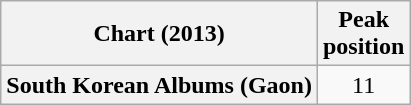<table class="wikitable plainrowheaders" style="text-align:center;">
<tr>
<th>Chart (2013)</th>
<th>Peak<br>position</th>
</tr>
<tr>
<th scope="row">South Korean Albums (Gaon)</th>
<td>11</td>
</tr>
</table>
